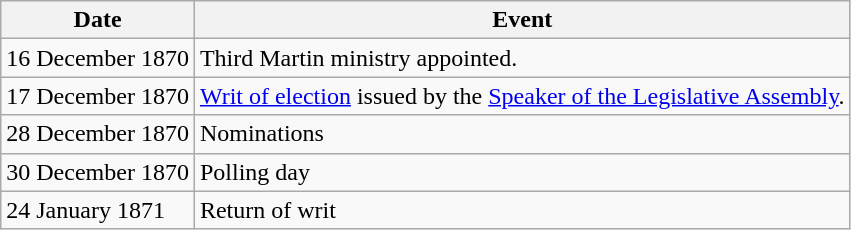<table class="wikitable">
<tr>
<th>Date</th>
<th>Event</th>
</tr>
<tr>
<td>16 December 1870</td>
<td>Third Martin ministry appointed.</td>
</tr>
<tr>
<td>17 December 1870</td>
<td><a href='#'>Writ of election</a> issued by the <a href='#'>Speaker of the Legislative Assembly</a>.</td>
</tr>
<tr>
<td>28 December 1870</td>
<td>Nominations</td>
</tr>
<tr>
<td>30 December 1870</td>
<td>Polling day</td>
</tr>
<tr>
<td>24 January 1871</td>
<td>Return of writ</td>
</tr>
</table>
